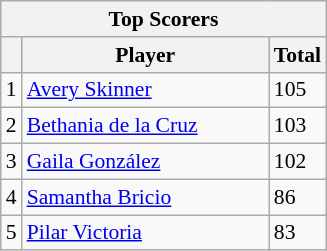<table class="wikitable sortable" style=font-size:90%>
<tr>
<th colspan=3>Top Scorers</th>
</tr>
<tr>
<th></th>
<th width=158>Player</th>
<th width=20>Total</th>
</tr>
<tr>
<td>1</td>
<td> <a href='#'>Avery Skinner</a></td>
<td>105</td>
</tr>
<tr>
<td>2</td>
<td> <a href='#'>Bethania de la Cruz</a></td>
<td>103</td>
</tr>
<tr>
<td>3</td>
<td> <a href='#'>Gaila González</a></td>
<td>102</td>
</tr>
<tr>
<td>4</td>
<td> <a href='#'>Samantha Bricio</a></td>
<td>86</td>
</tr>
<tr>
<td>5</td>
<td> <a href='#'>Pilar Victoria</a></td>
<td>83</td>
</tr>
</table>
